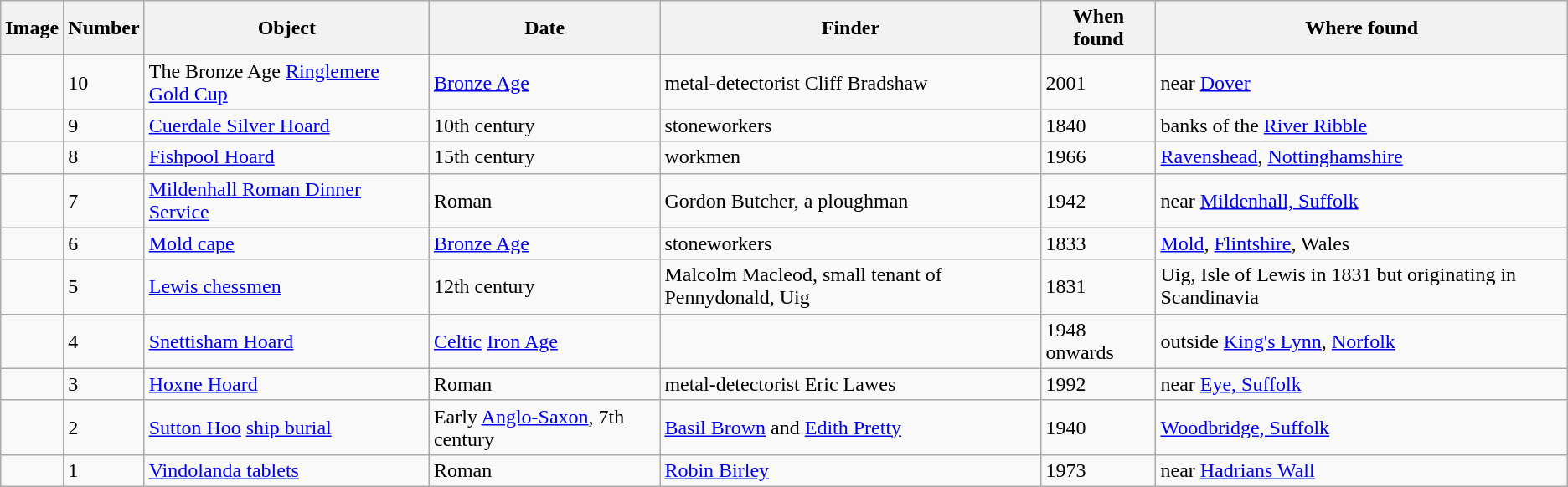<table class="wikitable">
<tr>
<th>Image</th>
<th>Number</th>
<th>Object</th>
<th>Date</th>
<th>Finder</th>
<th>When found</th>
<th>Where found</th>
</tr>
<tr>
<td></td>
<td>10</td>
<td>The Bronze Age <a href='#'>Ringlemere Gold Cup</a></td>
<td><a href='#'>Bronze Age</a></td>
<td>metal-detectorist Cliff Bradshaw</td>
<td>2001</td>
<td>near <a href='#'>Dover</a></td>
</tr>
<tr>
<td></td>
<td>9</td>
<td><a href='#'>Cuerdale Silver Hoard</a></td>
<td>10th century</td>
<td>stoneworkers</td>
<td>1840</td>
<td>banks of the <a href='#'>River Ribble</a></td>
</tr>
<tr>
<td></td>
<td>8</td>
<td><a href='#'>Fishpool Hoard</a></td>
<td>15th century</td>
<td>workmen</td>
<td>1966</td>
<td><a href='#'>Ravenshead</a>, <a href='#'>Nottinghamshire</a></td>
</tr>
<tr>
<td></td>
<td>7</td>
<td><a href='#'>Mildenhall Roman Dinner Service</a></td>
<td>Roman</td>
<td>Gordon Butcher, a ploughman</td>
<td>1942</td>
<td>near <a href='#'>Mildenhall, Suffolk</a></td>
</tr>
<tr>
<td></td>
<td>6</td>
<td><a href='#'>Mold cape</a></td>
<td><a href='#'>Bronze Age</a></td>
<td>stoneworkers</td>
<td>1833</td>
<td><a href='#'>Mold</a>, <a href='#'>Flintshire</a>, Wales</td>
</tr>
<tr>
<td></td>
<td>5</td>
<td><a href='#'>Lewis chessmen</a></td>
<td>12th century</td>
<td>Malcolm Macleod, small tenant of Pennydonald, Uig</td>
<td>1831</td>
<td>Uig, Isle of Lewis in 1831 but originating in Scandinavia</td>
</tr>
<tr>
<td></td>
<td>4</td>
<td><a href='#'>Snettisham Hoard</a></td>
<td><a href='#'>Celtic</a> <a href='#'>Iron Age</a></td>
<td></td>
<td>1948 onwards</td>
<td>outside <a href='#'>King's Lynn</a>, <a href='#'>Norfolk</a></td>
</tr>
<tr>
<td></td>
<td>3</td>
<td><a href='#'>Hoxne Hoard</a></td>
<td>Roman</td>
<td>metal-detectorist Eric Lawes</td>
<td>1992</td>
<td>near <a href='#'>Eye, Suffolk</a></td>
</tr>
<tr>
<td></td>
<td>2</td>
<td><a href='#'>Sutton Hoo</a> <a href='#'>ship burial</a></td>
<td>Early <a href='#'>Anglo-Saxon</a>, 7th century</td>
<td><a href='#'>Basil Brown</a> and <a href='#'>Edith Pretty</a></td>
<td>1940</td>
<td><a href='#'>Woodbridge, Suffolk</a></td>
</tr>
<tr>
<td></td>
<td>1</td>
<td><a href='#'>Vindolanda tablets</a></td>
<td>Roman</td>
<td><a href='#'>Robin Birley</a></td>
<td>1973</td>
<td>near <a href='#'>Hadrians Wall</a></td>
</tr>
</table>
